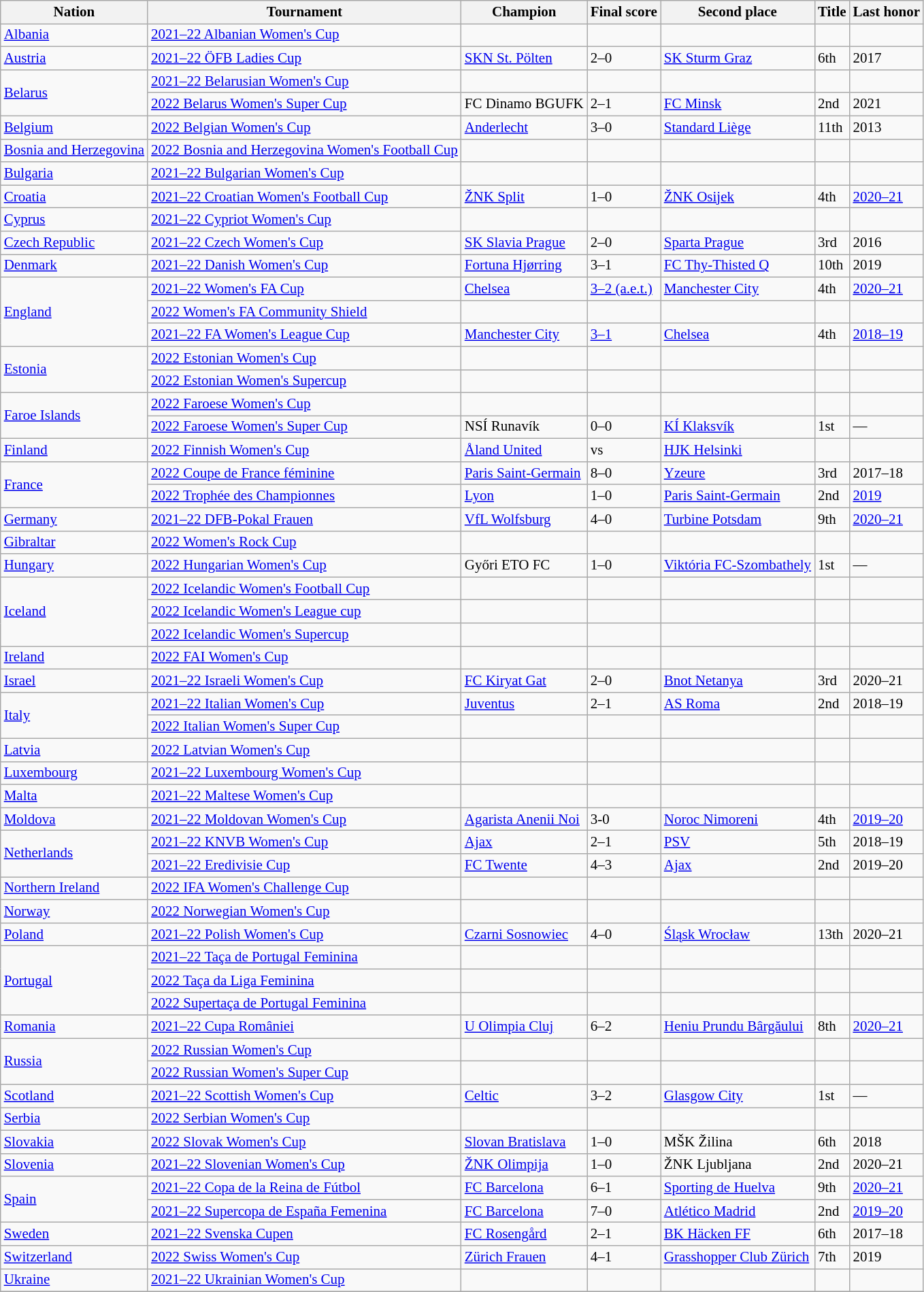<table class=wikitable style="font-size:14px">
<tr>
<th>Nation</th>
<th>Tournament</th>
<th>Champion</th>
<th>Final score</th>
<th>Second place</th>
<th data-sort-type="number">Title</th>
<th>Last honor</th>
</tr>
<tr>
<td> <a href='#'>Albania</a></td>
<td><a href='#'>2021–22 Albanian Women's Cup</a></td>
<td></td>
<td></td>
<td></td>
<td></td>
<td></td>
</tr>
<tr>
<td> <a href='#'>Austria</a></td>
<td><a href='#'>2021–22 ÖFB Ladies Cup</a></td>
<td><a href='#'>SKN St. Pölten</a></td>
<td>2–0</td>
<td><a href='#'>SK Sturm Graz</a></td>
<td>6th</td>
<td>2017</td>
</tr>
<tr>
<td rowspan=2> <a href='#'>Belarus</a></td>
<td><a href='#'>2021–22 Belarusian Women's Cup</a></td>
<td></td>
<td></td>
<td></td>
<td></td>
<td></td>
</tr>
<tr>
<td><a href='#'>2022 Belarus Women's Super Cup</a></td>
<td>FC Dinamo BGUFK</td>
<td>2–1</td>
<td><a href='#'>FC Minsk</a></td>
<td>2nd</td>
<td>2021</td>
</tr>
<tr>
<td> <a href='#'>Belgium</a></td>
<td><a href='#'>2022 Belgian Women's Cup</a></td>
<td><a href='#'>Anderlecht</a></td>
<td>3–0</td>
<td><a href='#'>Standard Liège</a></td>
<td>11th</td>
<td>2013</td>
</tr>
<tr>
<td> <a href='#'>Bosnia and Herzegovina</a></td>
<td><a href='#'>2022 Bosnia and Herzegovina Women's Football Cup</a></td>
<td></td>
<td></td>
<td></td>
<td></td>
<td></td>
</tr>
<tr>
<td> <a href='#'>Bulgaria</a></td>
<td><a href='#'>2021–22 Bulgarian Women's Cup</a></td>
<td></td>
<td></td>
<td></td>
<td></td>
<td></td>
</tr>
<tr>
<td> <a href='#'>Croatia</a></td>
<td><a href='#'>2021–22 Croatian Women's Football Cup</a></td>
<td><a href='#'>ŽNK Split</a></td>
<td>1–0</td>
<td><a href='#'>ŽNK Osijek</a></td>
<td>4th</td>
<td><a href='#'>2020–21</a></td>
</tr>
<tr>
<td> <a href='#'>Cyprus</a></td>
<td><a href='#'>2021–22 Cypriot Women's Cup</a></td>
<td></td>
<td></td>
<td></td>
<td></td>
<td></td>
</tr>
<tr>
<td> <a href='#'>Czech Republic</a></td>
<td><a href='#'>2021–22 Czech Women's Cup</a></td>
<td><a href='#'>SK Slavia Prague</a></td>
<td>2–0</td>
<td><a href='#'>Sparta Prague</a></td>
<td>3rd</td>
<td>2016</td>
</tr>
<tr>
<td> <a href='#'>Denmark</a></td>
<td><a href='#'>2021–22 Danish Women's Cup</a></td>
<td><a href='#'>Fortuna Hjørring</a></td>
<td>3–1</td>
<td><a href='#'>FC Thy-Thisted Q</a></td>
<td>10th</td>
<td>2019</td>
</tr>
<tr>
<td rowspan=3> <a href='#'>England</a></td>
<td><a href='#'>2021–22 Women's FA Cup</a></td>
<td><a href='#'>Chelsea</a></td>
<td><a href='#'>3–2 (a.e.t.)</a></td>
<td><a href='#'>Manchester City</a></td>
<td>4th</td>
<td><a href='#'>2020–21</a></td>
</tr>
<tr>
<td><a href='#'>2022 Women's FA Community Shield</a></td>
<td></td>
<td></td>
<td></td>
<td></td>
<td></td>
</tr>
<tr>
<td><a href='#'>2021–22 FA Women's League Cup</a></td>
<td><a href='#'>Manchester City</a></td>
<td><a href='#'>3–1</a></td>
<td><a href='#'>Chelsea</a></td>
<td>4th</td>
<td><a href='#'>2018–19</a></td>
</tr>
<tr>
<td rowspan=2> <a href='#'>Estonia</a></td>
<td><a href='#'>2022 Estonian Women's Cup</a></td>
<td></td>
<td></td>
<td></td>
<td></td>
<td></td>
</tr>
<tr>
<td><a href='#'>2022 Estonian Women's Supercup</a></td>
<td></td>
<td></td>
<td></td>
<td></td>
<td></td>
</tr>
<tr>
<td rowspan=2> <a href='#'>Faroe Islands</a></td>
<td><a href='#'>2022 Faroese Women's Cup</a></td>
<td></td>
<td></td>
<td></td>
<td></td>
<td></td>
</tr>
<tr>
<td><a href='#'>2022 Faroese Women's Super Cup</a></td>
<td>NSÍ Runavík</td>
<td>0–0 </td>
<td><a href='#'>KÍ Klaksvík</a></td>
<td>1st</td>
<td>—</td>
</tr>
<tr>
<td> <a href='#'>Finland</a></td>
<td><a href='#'>2022 Finnish Women's Cup</a></td>
<td><a href='#'>Åland United</a></td>
<td>vs</td>
<td><a href='#'>HJK Helsinki</a></td>
<td></td>
<td></td>
</tr>
<tr>
<td rowspan=2> <a href='#'>France</a></td>
<td><a href='#'>2022 Coupe de France féminine</a></td>
<td><a href='#'>Paris Saint-Germain</a></td>
<td>8–0</td>
<td><a href='#'>Yzeure</a></td>
<td>3rd</td>
<td>2017–18</td>
</tr>
<tr>
<td><a href='#'>2022 Trophée des Championnes</a></td>
<td><a href='#'>Lyon</a></td>
<td>1–0</td>
<td><a href='#'>Paris Saint-Germain</a></td>
<td>2nd</td>
<td><a href='#'>2019</a></td>
</tr>
<tr>
<td> <a href='#'>Germany</a></td>
<td><a href='#'>2021–22 DFB-Pokal Frauen</a></td>
<td><a href='#'>VfL Wolfsburg</a></td>
<td>4–0</td>
<td><a href='#'>Turbine Potsdam</a></td>
<td>9th</td>
<td><a href='#'>2020–21</a></td>
</tr>
<tr>
<td> <a href='#'>Gibraltar</a></td>
<td><a href='#'>2022 Women's Rock Cup</a></td>
<td></td>
<td></td>
<td></td>
<td></td>
<td></td>
</tr>
<tr>
<td> <a href='#'>Hungary</a></td>
<td><a href='#'>2022 Hungarian Women's Cup</a></td>
<td>Győri ETO FC</td>
<td>1–0</td>
<td><a href='#'>Viktória FC-Szombathely</a></td>
<td>1st</td>
<td>—</td>
</tr>
<tr>
<td rowspan=3> <a href='#'>Iceland</a></td>
<td><a href='#'>2022 Icelandic Women's Football Cup</a></td>
<td></td>
<td></td>
<td></td>
<td></td>
<td></td>
</tr>
<tr>
<td><a href='#'>2022 Icelandic Women's League cup</a></td>
<td></td>
<td></td>
<td></td>
<td></td>
<td></td>
</tr>
<tr>
<td><a href='#'>2022 Icelandic Women's Supercup</a></td>
<td></td>
<td></td>
<td></td>
<td></td>
<td></td>
</tr>
<tr>
<td> <a href='#'>Ireland</a></td>
<td><a href='#'>2022 FAI Women's Cup</a></td>
<td></td>
<td></td>
<td></td>
<td></td>
<td></td>
</tr>
<tr>
<td> <a href='#'>Israel</a></td>
<td><a href='#'>2021–22 Israeli Women's Cup</a></td>
<td><a href='#'>FC Kiryat Gat</a></td>
<td>2–0</td>
<td><a href='#'>Bnot Netanya</a></td>
<td>3rd</td>
<td>2020–21</td>
</tr>
<tr>
<td rowspan=2> <a href='#'>Italy</a></td>
<td><a href='#'>2021–22 Italian Women's Cup</a></td>
<td><a href='#'>Juventus</a></td>
<td>2–1</td>
<td><a href='#'>AS Roma</a></td>
<td>2nd</td>
<td>2018–19</td>
</tr>
<tr>
<td><a href='#'>2022 Italian Women's Super Cup</a></td>
<td></td>
<td></td>
<td></td>
<td></td>
<td></td>
</tr>
<tr>
<td> <a href='#'>Latvia</a></td>
<td><a href='#'>2022 Latvian Women's Cup</a></td>
<td></td>
<td></td>
<td></td>
<td></td>
<td></td>
</tr>
<tr>
<td> <a href='#'>Luxembourg</a></td>
<td><a href='#'>2021–22 Luxembourg Women's Cup</a></td>
<td></td>
<td></td>
<td></td>
<td></td>
<td></td>
</tr>
<tr>
<td> <a href='#'>Malta</a></td>
<td><a href='#'>2021–22 Maltese Women's Cup</a></td>
<td></td>
<td></td>
<td></td>
<td></td>
<td></td>
</tr>
<tr>
<td> <a href='#'>Moldova</a></td>
<td><a href='#'>2021–22 Moldovan Women's Cup</a></td>
<td><a href='#'>Agarista Anenii Noi</a></td>
<td>3-0</td>
<td><a href='#'>Noroc Nimoreni</a></td>
<td>4th</td>
<td><a href='#'>2019–20</a></td>
</tr>
<tr>
<td rowspan=2> <a href='#'>Netherlands</a></td>
<td><a href='#'>2021–22 KNVB Women's Cup</a></td>
<td><a href='#'>Ajax</a></td>
<td>2–1</td>
<td><a href='#'>PSV</a></td>
<td>5th</td>
<td>2018–19</td>
</tr>
<tr>
<td><a href='#'>2021–22 Eredivisie Cup</a></td>
<td><a href='#'>FC Twente</a></td>
<td>4–3</td>
<td><a href='#'>Ajax</a></td>
<td>2nd</td>
<td>2019–20</td>
</tr>
<tr>
<td> <a href='#'>Northern Ireland</a></td>
<td><a href='#'>2022 IFA Women's Challenge Cup</a></td>
<td></td>
<td></td>
<td></td>
<td></td>
<td></td>
</tr>
<tr>
<td> <a href='#'>Norway</a></td>
<td><a href='#'>2022 Norwegian Women's Cup</a></td>
<td></td>
<td></td>
<td></td>
<td></td>
<td></td>
</tr>
<tr>
<td> <a href='#'>Poland</a></td>
<td><a href='#'>2021–22 Polish Women's Cup</a></td>
<td><a href='#'>Czarni Sosnowiec</a></td>
<td>4–0</td>
<td><a href='#'>Śląsk Wrocław</a></td>
<td>13th</td>
<td>2020–21</td>
</tr>
<tr>
<td rowspan=3> <a href='#'>Portugal</a></td>
<td><a href='#'>2021–22 Taça de Portugal Feminina</a></td>
<td></td>
<td></td>
<td></td>
<td></td>
<td></td>
</tr>
<tr>
<td><a href='#'>2022 Taça da Liga Feminina</a></td>
<td></td>
<td></td>
<td></td>
<td></td>
<td></td>
</tr>
<tr>
<td><a href='#'>2022 Supertaça de Portugal Feminina</a></td>
<td></td>
<td></td>
<td></td>
<td></td>
<td></td>
</tr>
<tr>
<td> <a href='#'>Romania</a></td>
<td><a href='#'>2021–22 Cupa României</a></td>
<td><a href='#'>U Olimpia Cluj</a></td>
<td>6–2</td>
<td><a href='#'>Heniu Prundu Bârgăului</a></td>
<td>8th</td>
<td><a href='#'>2020–21</a></td>
</tr>
<tr>
<td rowspan=2> <a href='#'>Russia</a></td>
<td><a href='#'>2022 Russian Women's Cup</a></td>
<td></td>
<td></td>
<td></td>
<td></td>
<td></td>
</tr>
<tr>
<td><a href='#'>2022 Russian Women's Super Cup</a></td>
<td></td>
<td></td>
<td></td>
<td></td>
<td></td>
</tr>
<tr>
<td> <a href='#'>Scotland</a></td>
<td><a href='#'>2021–22 Scottish Women's Cup</a></td>
<td><a href='#'>Celtic</a></td>
<td>3–2 </td>
<td><a href='#'>Glasgow City</a></td>
<td>1st</td>
<td>—</td>
</tr>
<tr>
<td> <a href='#'>Serbia</a></td>
<td><a href='#'>2022 Serbian Women's Cup</a></td>
<td></td>
<td></td>
<td></td>
<td></td>
</tr>
<tr>
<td> <a href='#'>Slovakia</a></td>
<td><a href='#'>2022 Slovak Women's Cup</a></td>
<td><a href='#'>Slovan Bratislava</a></td>
<td>1–0</td>
<td>MŠK Žilina</td>
<td>6th</td>
<td>2018</td>
</tr>
<tr>
<td> <a href='#'>Slovenia</a></td>
<td><a href='#'>2021–22 Slovenian Women's Cup</a></td>
<td><a href='#'>ŽNK Olimpija</a></td>
<td>1–0</td>
<td>ŽNK Ljubljana</td>
<td>2nd</td>
<td>2020–21</td>
</tr>
<tr>
<td rowspan=2> <a href='#'>Spain</a></td>
<td><a href='#'>2021–22 Copa de la Reina de Fútbol</a></td>
<td><a href='#'>FC Barcelona</a></td>
<td>6–1</td>
<td><a href='#'>Sporting de Huelva</a></td>
<td>9th</td>
<td><a href='#'>2020–21</a></td>
</tr>
<tr>
<td><a href='#'>2021–22 Supercopa de España Femenina</a></td>
<td><a href='#'>FC Barcelona</a></td>
<td>7–0</td>
<td><a href='#'>Atlético Madrid</a></td>
<td>2nd</td>
<td><a href='#'>2019–20</a></td>
</tr>
<tr>
<td> <a href='#'>Sweden</a></td>
<td><a href='#'>2021–22 Svenska Cupen</a></td>
<td><a href='#'>FC Rosengård</a></td>
<td>2–1 </td>
<td><a href='#'>BK Häcken FF</a></td>
<td>6th</td>
<td>2017–18</td>
</tr>
<tr>
<td> <a href='#'>Switzerland</a></td>
<td><a href='#'>2022 Swiss Women's Cup</a></td>
<td><a href='#'>Zürich Frauen</a></td>
<td>4–1</td>
<td><a href='#'>Grasshopper Club Zürich</a></td>
<td>7th</td>
<td>2019</td>
</tr>
<tr>
<td> <a href='#'>Ukraine</a></td>
<td><a href='#'>2021–22 Ukrainian Women's Cup</a></td>
<td></td>
<td></td>
<td></td>
<td></td>
<td></td>
</tr>
<tr>
</tr>
</table>
